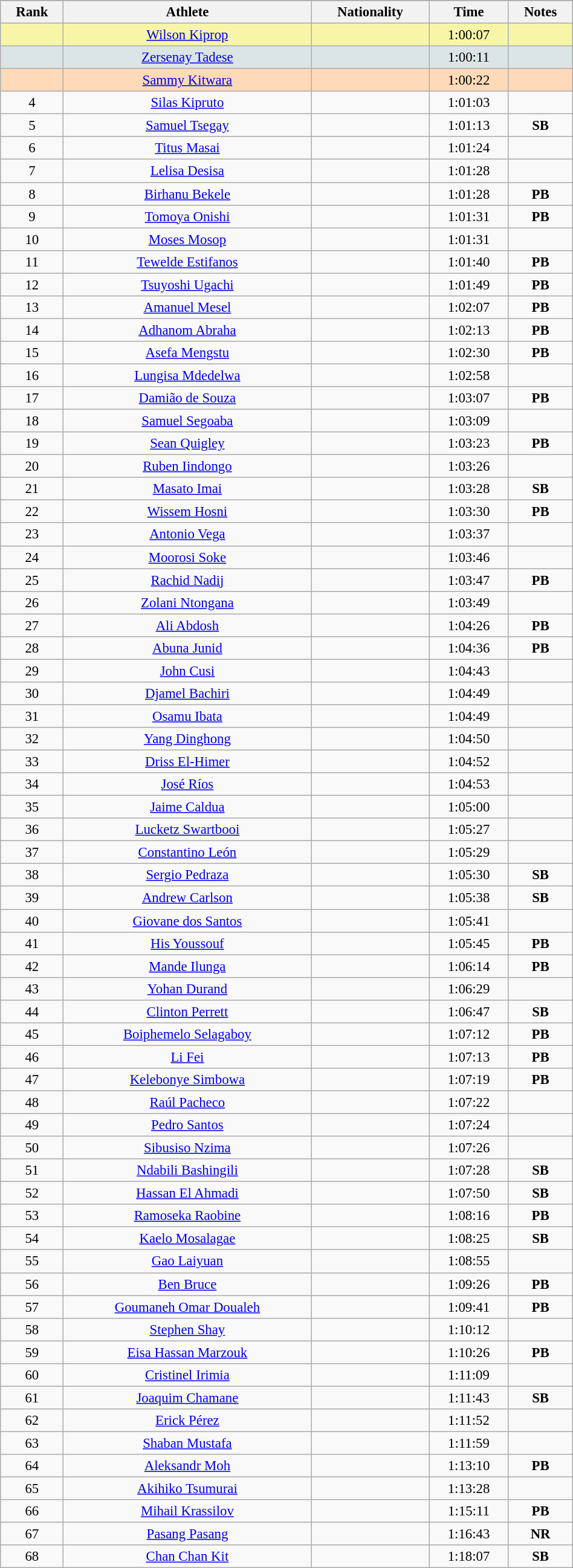<table class="wikitable sortable" style=" text-align:center; font-size:95%;" width="50%">
<tr>
</tr>
<tr>
<th>Rank</th>
<th>Athlete</th>
<th>Nationality</th>
<th>Time</th>
<th>Notes</th>
</tr>
<tr bgcolor="#F7F6A8">
<td></td>
<td><a href='#'>Wilson Kiprop</a></td>
<td align=left></td>
<td>1:00:07</td>
<td></td>
</tr>
<tr bgcolor="#DCE5E5">
<td></td>
<td><a href='#'>Zersenay Tadese</a></td>
<td align=left></td>
<td>1:00:11</td>
<td></td>
</tr>
<tr bgcolor="#FFDAB9">
<td></td>
<td><a href='#'>Sammy Kitwara</a></td>
<td align=left></td>
<td>1:00:22</td>
<td></td>
</tr>
<tr>
<td>4</td>
<td><a href='#'>Silas Kipruto</a></td>
<td align=left></td>
<td>1:01:03</td>
<td></td>
</tr>
<tr>
<td>5</td>
<td><a href='#'>Samuel Tsegay</a></td>
<td align=left></td>
<td>1:01:13</td>
<td><strong>SB</strong></td>
</tr>
<tr>
<td>6</td>
<td><a href='#'>Titus Masai</a></td>
<td align=left></td>
<td>1:01:24</td>
<td></td>
</tr>
<tr>
<td>7</td>
<td><a href='#'>Lelisa Desisa</a></td>
<td align=left></td>
<td>1:01:28</td>
<td></td>
</tr>
<tr>
<td>8</td>
<td><a href='#'>Birhanu Bekele</a></td>
<td align=left></td>
<td>1:01:28</td>
<td><strong>PB</strong></td>
</tr>
<tr>
<td align=center>9</td>
<td><a href='#'>Tomoya Onishi</a></td>
<td align=left></td>
<td>1:01:31</td>
<td><strong>PB</strong></td>
</tr>
<tr>
<td align=center>10</td>
<td><a href='#'>Moses Mosop</a></td>
<td align=left></td>
<td>1:01:31</td>
<td></td>
</tr>
<tr>
<td align=center>11</td>
<td><a href='#'>Tewelde Estifanos</a></td>
<td align=left></td>
<td>1:01:40</td>
<td><strong>PB</strong></td>
</tr>
<tr>
<td align=center>12</td>
<td><a href='#'>Tsuyoshi Ugachi</a></td>
<td align=left></td>
<td>1:01:49</td>
<td><strong>PB</strong></td>
</tr>
<tr>
<td align=center>13</td>
<td><a href='#'>Amanuel Mesel</a></td>
<td align=left></td>
<td>1:02:07</td>
<td><strong>PB</strong></td>
</tr>
<tr>
<td align=center>14</td>
<td><a href='#'>Adhanom Abraha</a></td>
<td align=left></td>
<td>1:02:13</td>
<td><strong>PB</strong></td>
</tr>
<tr>
<td align=center>15</td>
<td><a href='#'>Asefa Mengstu</a></td>
<td align=left></td>
<td>1:02:30</td>
<td><strong>PB</strong></td>
</tr>
<tr>
<td align=center>16</td>
<td><a href='#'>Lungisa Mdedelwa</a></td>
<td align=left></td>
<td>1:02:58</td>
<td></td>
</tr>
<tr>
<td align=center>17</td>
<td><a href='#'>Damião de Souza</a></td>
<td align=left></td>
<td>1:03:07</td>
<td><strong>PB</strong></td>
</tr>
<tr>
<td align=center>18</td>
<td><a href='#'>Samuel Segoaba</a></td>
<td align=left></td>
<td>1:03:09</td>
<td></td>
</tr>
<tr>
<td align=center>19</td>
<td><a href='#'>Sean Quigley</a></td>
<td align=left></td>
<td>1:03:23</td>
<td><strong>PB</strong></td>
</tr>
<tr>
<td align=center>20</td>
<td><a href='#'>Ruben Iindongo</a></td>
<td align=left></td>
<td>1:03:26</td>
<td></td>
</tr>
<tr>
<td align=center>21</td>
<td><a href='#'>Masato Imai</a></td>
<td align=left></td>
<td>1:03:28</td>
<td><strong>SB</strong></td>
</tr>
<tr>
<td align=center>22</td>
<td><a href='#'>Wissem Hosni</a></td>
<td align=left></td>
<td>1:03:30</td>
<td><strong>PB</strong></td>
</tr>
<tr>
<td align=center>23</td>
<td><a href='#'>Antonio Vega</a></td>
<td align=left></td>
<td>1:03:37</td>
<td></td>
</tr>
<tr>
<td align=center>24</td>
<td><a href='#'>Moorosi Soke</a></td>
<td align=left></td>
<td>1:03:46</td>
<td></td>
</tr>
<tr>
<td align=center>25</td>
<td><a href='#'>Rachid Nadij</a></td>
<td align=left></td>
<td>1:03:47</td>
<td><strong>PB</strong></td>
</tr>
<tr>
<td align=center>26</td>
<td><a href='#'>Zolani Ntongana</a></td>
<td align=left></td>
<td>1:03:49</td>
<td></td>
</tr>
<tr>
<td align=center>27</td>
<td><a href='#'>Ali Abdosh</a></td>
<td align=left></td>
<td>1:04:26</td>
<td><strong>PB</strong></td>
</tr>
<tr>
<td align=center>28</td>
<td><a href='#'>Abuna Junid</a></td>
<td align=left></td>
<td>1:04:36</td>
<td><strong>PB</strong></td>
</tr>
<tr>
<td align=center>29</td>
<td><a href='#'>John Cusi</a></td>
<td align=left></td>
<td>1:04:43</td>
<td></td>
</tr>
<tr>
<td align=center>30</td>
<td><a href='#'>Djamel Bachiri</a></td>
<td align=left></td>
<td>1:04:49</td>
<td></td>
</tr>
<tr>
<td align=center>31</td>
<td><a href='#'>Osamu Ibata</a></td>
<td align=left></td>
<td>1:04:49</td>
<td></td>
</tr>
<tr>
<td align=center>32</td>
<td><a href='#'>Yang Dinghong</a></td>
<td align=left></td>
<td>1:04:50</td>
<td></td>
</tr>
<tr>
<td align=center>33</td>
<td><a href='#'>Driss El-Himer</a></td>
<td align=left></td>
<td>1:04:52</td>
<td></td>
</tr>
<tr>
<td align=center>34</td>
<td><a href='#'>José Ríos</a></td>
<td align=left></td>
<td>1:04:53</td>
<td></td>
</tr>
<tr>
<td align=center>35</td>
<td><a href='#'>Jaime Caldua</a></td>
<td align=left></td>
<td>1:05:00</td>
<td></td>
</tr>
<tr>
<td align=center>36</td>
<td><a href='#'>Lucketz Swartbooi</a></td>
<td align=left></td>
<td>1:05:27</td>
<td></td>
</tr>
<tr>
<td align=center>37</td>
<td><a href='#'>Constantino León</a></td>
<td align=left></td>
<td>1:05:29</td>
<td></td>
</tr>
<tr>
<td align=center>38</td>
<td><a href='#'>Sergio Pedraza</a></td>
<td align=left></td>
<td>1:05:30</td>
<td><strong>SB</strong></td>
</tr>
<tr>
<td align=center>39</td>
<td><a href='#'>Andrew Carlson</a></td>
<td align=left></td>
<td>1:05:38</td>
<td><strong>SB</strong></td>
</tr>
<tr>
<td align=center>40</td>
<td><a href='#'>Giovane dos Santos</a></td>
<td align=left></td>
<td>1:05:41</td>
<td></td>
</tr>
<tr>
<td align=center>41</td>
<td><a href='#'>His Youssouf</a></td>
<td align=left></td>
<td>1:05:45</td>
<td><strong>PB</strong></td>
</tr>
<tr>
<td align=center>42</td>
<td><a href='#'>Mande Ilunga</a></td>
<td align=left></td>
<td>1:06:14</td>
<td><strong>PB</strong></td>
</tr>
<tr>
<td align=center>43</td>
<td><a href='#'>Yohan Durand</a></td>
<td align=left></td>
<td>1:06:29</td>
<td></td>
</tr>
<tr>
<td align=center>44</td>
<td><a href='#'>Clinton Perrett</a></td>
<td align=left></td>
<td>1:06:47</td>
<td><strong>SB</strong></td>
</tr>
<tr>
<td align=center>45</td>
<td><a href='#'>Boiphemelo Selagaboy</a></td>
<td align=left></td>
<td>1:07:12</td>
<td><strong>PB</strong></td>
</tr>
<tr>
<td align=center>46</td>
<td><a href='#'>Li Fei</a></td>
<td align=left></td>
<td>1:07:13</td>
<td><strong>PB</strong></td>
</tr>
<tr>
<td align=center>47</td>
<td><a href='#'>Kelebonye Simbowa</a></td>
<td align=left></td>
<td>1:07:19</td>
<td><strong>PB</strong></td>
</tr>
<tr>
<td align=center>48</td>
<td><a href='#'>Raúl Pacheco</a></td>
<td align=left></td>
<td>1:07:22</td>
<td></td>
</tr>
<tr>
<td align=center>49</td>
<td><a href='#'>Pedro Santos</a></td>
<td align=left></td>
<td>1:07:24</td>
<td></td>
</tr>
<tr>
<td align=center>50</td>
<td><a href='#'>Sibusiso Nzima</a></td>
<td align=left></td>
<td>1:07:26</td>
<td></td>
</tr>
<tr>
<td align=center>51</td>
<td><a href='#'>Ndabili Bashingili</a></td>
<td align=left></td>
<td>1:07:28</td>
<td><strong>SB</strong></td>
</tr>
<tr>
<td align=center>52</td>
<td><a href='#'>Hassan El Ahmadi</a></td>
<td align=left></td>
<td>1:07:50</td>
<td><strong>SB</strong></td>
</tr>
<tr>
<td align=center>53</td>
<td><a href='#'>Ramoseka Raobine</a></td>
<td align=left></td>
<td>1:08:16</td>
<td><strong>PB</strong></td>
</tr>
<tr>
<td align=center>54</td>
<td><a href='#'>Kaelo Mosalagae</a></td>
<td align=left></td>
<td>1:08:25</td>
<td><strong>SB</strong></td>
</tr>
<tr>
<td align=center>55</td>
<td><a href='#'>Gao Laiyuan</a></td>
<td align=left></td>
<td>1:08:55</td>
<td></td>
</tr>
<tr>
<td align=center>56</td>
<td><a href='#'>Ben Bruce</a></td>
<td align=left></td>
<td>1:09:26</td>
<td><strong>PB</strong></td>
</tr>
<tr>
<td align=center>57</td>
<td><a href='#'>Goumaneh Omar Doualeh</a></td>
<td align=left></td>
<td>1:09:41</td>
<td><strong>PB</strong></td>
</tr>
<tr>
<td align=center>58</td>
<td><a href='#'>Stephen Shay</a></td>
<td align=left></td>
<td>1:10:12</td>
<td></td>
</tr>
<tr>
<td align=center>59</td>
<td><a href='#'>Eisa Hassan Marzouk</a></td>
<td align=left></td>
<td>1:10:26</td>
<td><strong>PB</strong></td>
</tr>
<tr>
<td align=center>60</td>
<td><a href='#'>Cristinel Irimia</a></td>
<td align=left></td>
<td>1:11:09</td>
<td></td>
</tr>
<tr>
<td align=center>61</td>
<td><a href='#'>Joaquim Chamane</a></td>
<td align=left></td>
<td>1:11:43</td>
<td><strong>SB</strong></td>
</tr>
<tr>
<td align=center>62</td>
<td><a href='#'>Erick Pérez</a></td>
<td align=left></td>
<td>1:11:52</td>
<td></td>
</tr>
<tr>
<td align=center>63</td>
<td><a href='#'>Shaban Mustafa</a></td>
<td align=left></td>
<td>1:11:59</td>
<td></td>
</tr>
<tr>
<td align=center>64</td>
<td><a href='#'>Aleksandr Moh</a></td>
<td align=left></td>
<td>1:13:10</td>
<td><strong>PB</strong></td>
</tr>
<tr>
<td align=center>65</td>
<td><a href='#'>Akihiko Tsumurai</a></td>
<td align=left></td>
<td>1:13:28</td>
<td></td>
</tr>
<tr>
<td align=center>66</td>
<td><a href='#'>Mihail Krassilov</a></td>
<td align=left></td>
<td>1:15:11</td>
<td><strong>PB</strong></td>
</tr>
<tr>
<td align=center>67</td>
<td><a href='#'>Pasang Pasang</a></td>
<td align=left></td>
<td>1:16:43</td>
<td><strong>NR</strong></td>
</tr>
<tr>
<td align=center>68</td>
<td><a href='#'>Chan Chan Kit</a></td>
<td align=left></td>
<td>1:18:07</td>
<td><strong>SB</strong></td>
</tr>
</table>
